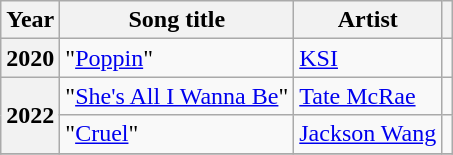<table class="wikitable plainrowheaders">
<tr>
<th scope="col">Year</th>
<th scope="col">Song title</th>
<th scope="col">Artist</th>
<th class="unsortable" scope="col"></th>
</tr>
<tr>
<th scope="row">2020</th>
<td>"<a href='#'>Poppin</a>" </td>
<td><a href='#'>KSI</a></td>
<td style="text-align:center"></td>
</tr>
<tr>
<th scope="row" rowspan="2">2022</th>
<td>"<a href='#'>She's All I Wanna Be</a>"</td>
<td><a href='#'>Tate McRae</a></td>
<td style="text-align:center"></td>
</tr>
<tr>
<td>"<a href='#'>Cruel</a>"</td>
<td><a href='#'>Jackson Wang</a></td>
<td style="text-align:center"></td>
</tr>
<tr>
</tr>
</table>
